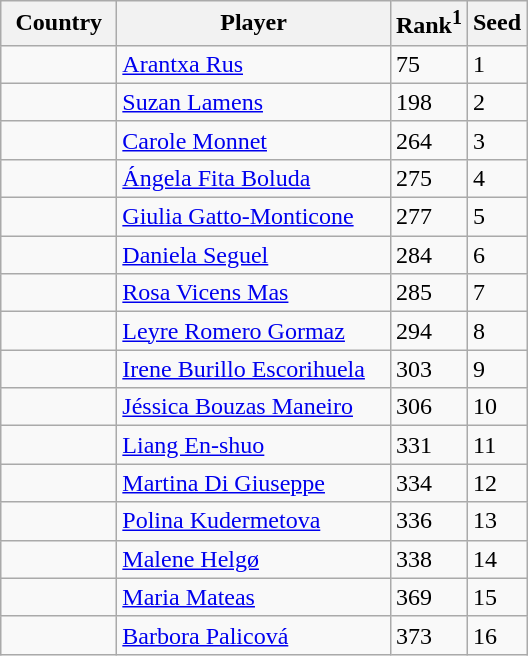<table class="sortable wikitable">
<tr>
<th width="70">Country</th>
<th width="175">Player</th>
<th>Rank<sup>1</sup></th>
<th>Seed</th>
</tr>
<tr>
<td></td>
<td><a href='#'>Arantxa Rus</a></td>
<td>75</td>
<td>1</td>
</tr>
<tr>
<td></td>
<td><a href='#'>Suzan Lamens</a></td>
<td>198</td>
<td>2</td>
</tr>
<tr>
<td></td>
<td><a href='#'>Carole Monnet</a></td>
<td>264</td>
<td>3</td>
</tr>
<tr>
<td></td>
<td><a href='#'>Ángela Fita Boluda</a></td>
<td>275</td>
<td>4</td>
</tr>
<tr>
<td></td>
<td><a href='#'>Giulia Gatto-Monticone</a></td>
<td>277</td>
<td>5</td>
</tr>
<tr>
<td></td>
<td><a href='#'>Daniela Seguel</a></td>
<td>284</td>
<td>6</td>
</tr>
<tr>
<td></td>
<td><a href='#'>Rosa Vicens Mas</a></td>
<td>285</td>
<td>7</td>
</tr>
<tr>
<td></td>
<td><a href='#'>Leyre Romero Gormaz</a></td>
<td>294</td>
<td>8</td>
</tr>
<tr>
<td></td>
<td><a href='#'>Irene Burillo Escorihuela</a></td>
<td>303</td>
<td>9</td>
</tr>
<tr>
<td></td>
<td><a href='#'>Jéssica Bouzas Maneiro</a></td>
<td>306</td>
<td>10</td>
</tr>
<tr>
<td></td>
<td><a href='#'>Liang En-shuo</a></td>
<td>331</td>
<td>11</td>
</tr>
<tr>
<td></td>
<td><a href='#'>Martina Di Giuseppe</a></td>
<td>334</td>
<td>12</td>
</tr>
<tr>
<td></td>
<td><a href='#'>Polina Kudermetova</a></td>
<td>336</td>
<td>13</td>
</tr>
<tr>
<td></td>
<td><a href='#'>Malene Helgø</a></td>
<td>338</td>
<td>14</td>
</tr>
<tr>
<td></td>
<td><a href='#'>Maria Mateas</a></td>
<td>369</td>
<td>15</td>
</tr>
<tr>
<td></td>
<td><a href='#'>Barbora Palicová</a></td>
<td>373</td>
<td>16</td>
</tr>
</table>
